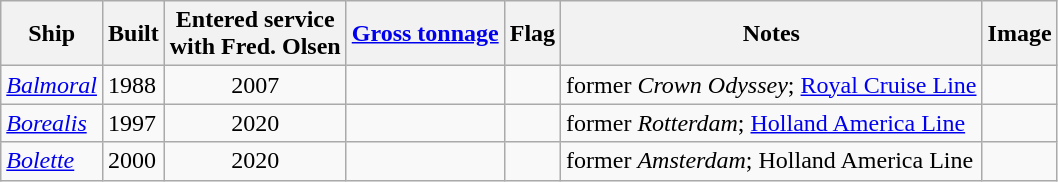<table class="wikitable sortable">
<tr>
<th>Ship</th>
<th>Built</th>
<th>Entered service<br>with Fred. Olsen</th>
<th><a href='#'>Gross tonnage</a></th>
<th>Flag</th>
<th>Notes</th>
<th>Image</th>
</tr>
<tr>
<td><em><a href='#'>Balmoral</a></em></td>
<td>1988</td>
<td align="Center">2007</td>
<td align="Right"></td>
<td></td>
<td>former <em>Crown Odyssey</em>; <a href='#'>Royal Cruise Line</a></td>
<td></td>
</tr>
<tr>
<td><em><a href='#'>Borealis</a></em></td>
<td>1997</td>
<td align="Center">2020</td>
<td align="Right"></td>
<td></td>
<td>former <em>Rotterdam</em>; <a href='#'>Holland America Line</a></td>
<td></td>
</tr>
<tr>
<td><em><a href='#'>Bolette</a></em></td>
<td>2000</td>
<td align="Center">2020</td>
<td align="Right"></td>
<td></td>
<td>former <em>Amsterdam</em>; Holland America Line</td>
<td></td>
</tr>
</table>
